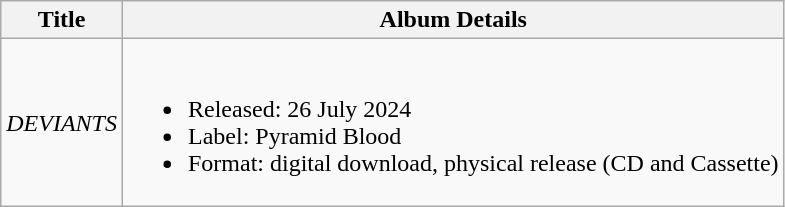<table class="wikitable">
<tr>
<th>Title</th>
<th>Album Details</th>
</tr>
<tr>
<td><em>DEVIANTS</em></td>
<td><br><ul><li>Released: 26 July 2024</li><li>Label: Pyramid Blood</li><li>Format: digital download, physical release  (CD and Cassette)</li></ul></td>
</tr>
</table>
